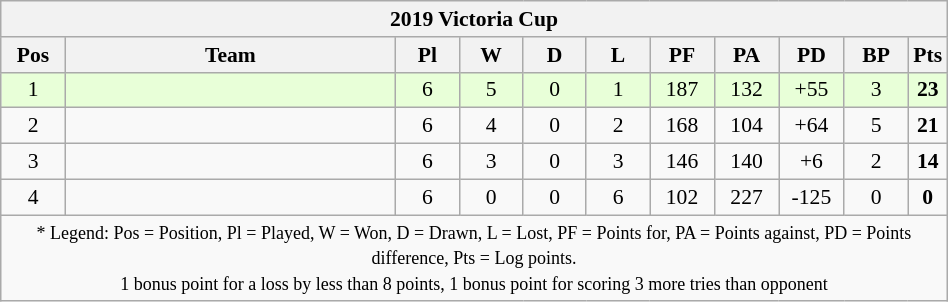<table class="wikitable" style="text-align:center; font-size:90%; width:50%;">
<tr>
<th colspan="100" cellpadding="0" cellspacing="0"><strong>2019 Victoria Cup</strong></th>
</tr>
<tr>
<th style="width:7%;">Pos</th>
<th style="width:37%;">Team</th>
<th style="width:7%;">Pl</th>
<th style="width:7%;">W</th>
<th style="width:7%;">D</th>
<th style="width:7%;">L</th>
<th style="width:7%;">PF</th>
<th style="width:7%;">PA</th>
<th style="width:7%;">PD</th>
<th style="width:7%;">BP</th>
<th style="width:7%;">Pts<br></th>
</tr>
<tr style="background:#E8FFD8;">
<td>1</td>
<td align=left></td>
<td>6</td>
<td>5</td>
<td>0</td>
<td>1</td>
<td>187</td>
<td>132</td>
<td>+55</td>
<td>3</td>
<td><strong>23</strong></td>
</tr>
<tr>
<td>2</td>
<td align=left></td>
<td>6</td>
<td>4</td>
<td>0</td>
<td>2</td>
<td>168</td>
<td>104</td>
<td>+64</td>
<td>5</td>
<td><strong>21</strong></td>
</tr>
<tr>
<td>3</td>
<td align=left></td>
<td>6</td>
<td>3</td>
<td>0</td>
<td>3</td>
<td>146</td>
<td>140</td>
<td>+6</td>
<td>2</td>
<td><strong>14</strong></td>
</tr>
<tr>
<td>4</td>
<td align=left></td>
<td>6</td>
<td>0</td>
<td>0</td>
<td>6</td>
<td>102</td>
<td>227</td>
<td>-125</td>
<td>0</td>
<td><strong>0</strong></td>
</tr>
<tr>
<td style="border:0px" colspan="100"><small>* Legend: Pos = Position, Pl = Played, W = Won, D = Drawn, L = Lost, PF = Points for, PA = Points against, PD = Points difference, Pts = Log points.</small> <br> <small> 1 bonus point for a loss by less than 8 points, 1 bonus point for scoring 3 more tries than opponent</small></td>
</tr>
</table>
